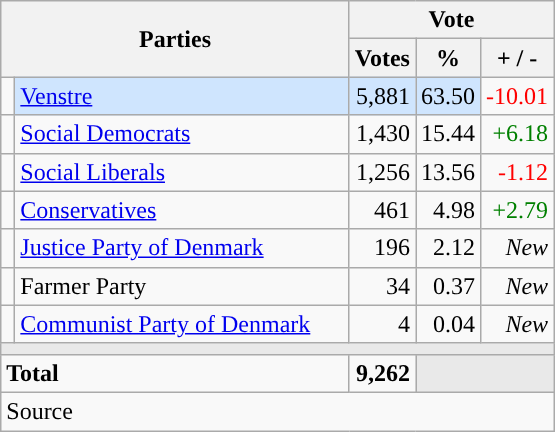<table class="wikitable" style="text-align:right;">
<tr>
<th style="text-align:centre;" rowspan="2" colspan="2" width="225">Parties</th>
<th colspan="3">Vote</th>
</tr>
<tr>
<th width="15">Votes</th>
<th width="15">%</th>
<th width="15">+ / -</th>
</tr>
<tr>
<td width="2" style="color:inherit;background:"></td>
<td bgcolor=#cfe5fe  align="left"><a href='#'>Venstre</a></td>
<td bgcolor=#cfe5fe>5,881</td>
<td bgcolor=#cfe5fe>63.50</td>
<td style=color:red;>-10.01</td>
</tr>
<tr>
<td width="2" style="color:inherit;background:"></td>
<td align="left"><a href='#'>Social Democrats</a></td>
<td>1,430</td>
<td>15.44</td>
<td style=color:green;>+6.18</td>
</tr>
<tr>
<td width="2" style="color:inherit;background:"></td>
<td align="left"><a href='#'>Social Liberals</a></td>
<td>1,256</td>
<td>13.56</td>
<td style=color:red;>-1.12</td>
</tr>
<tr>
<td width="2" style="color:inherit;background:"></td>
<td align="left"><a href='#'>Conservatives</a></td>
<td>461</td>
<td>4.98</td>
<td style=color:green;>+2.79</td>
</tr>
<tr>
<td width="2" style="color:inherit;background:"></td>
<td align="left"><a href='#'>Justice Party of Denmark</a></td>
<td>196</td>
<td>2.12</td>
<td><em>New</em></td>
</tr>
<tr>
<td width="2" style="color:inherit;background:"></td>
<td align="left">Farmer Party</td>
<td>34</td>
<td>0.37</td>
<td><em>New</em></td>
</tr>
<tr>
<td width="2" style="color:inherit;background:"></td>
<td align="left"><a href='#'>Communist Party of Denmark</a></td>
<td>4</td>
<td>0.04</td>
<td><em>New</em></td>
</tr>
<tr>
<td colspan="7" bgcolor="#E9E9E9"></td>
</tr>
<tr>
<td align="left" colspan="2"><strong>Total</strong></td>
<td><strong>9,262</strong></td>
<td bgcolor="#E9E9E9" colspan="2"></td>
</tr>
<tr>
<td align="left" colspan="6">Source</td>
</tr>
</table>
